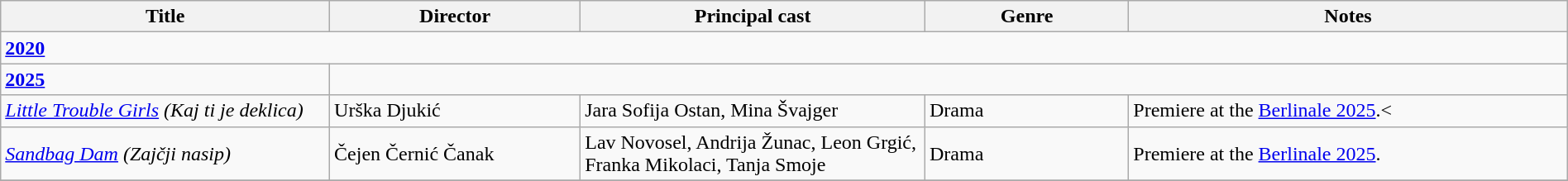<table class="wikitable" width= "100%">
<tr>
<th width=21%>Title</th>
<th width=16%>Director</th>
<th width=22%>Principal cast</th>
<th width=13%>Genre</th>
<th width=28%>Notes</th>
</tr>
<tr>
<td colspan="5" ><strong><a href='#'>2020</a></strong></td>
</tr>
<tr>
<td><strong><a href='#'>2025</a></strong></td>
</tr>
<tr>
<td><em><a href='#'>Little Trouble Girls</a> (Kaj ti je deklica)</em></td>
<td>Urška Djukić</td>
<td>Jara Sofija Ostan, Mina Švajger</td>
<td>Drama</td>
<td>Premiere at the <a href='#'>Berlinale 2025</a>.<</td>
</tr>
<tr>
<td><em><a href='#'>Sandbag Dam</a> (Zajčji nasip)</em></td>
<td>Čejen Černić Čanak</td>
<td>Lav Novosel, Andrija Žunac, Leon Grgić, Franka Mikolaci, Tanja Smoje</td>
<td>Drama</td>
<td>Premiere at the <a href='#'>Berlinale 2025</a>.</td>
</tr>
<tr>
</tr>
</table>
